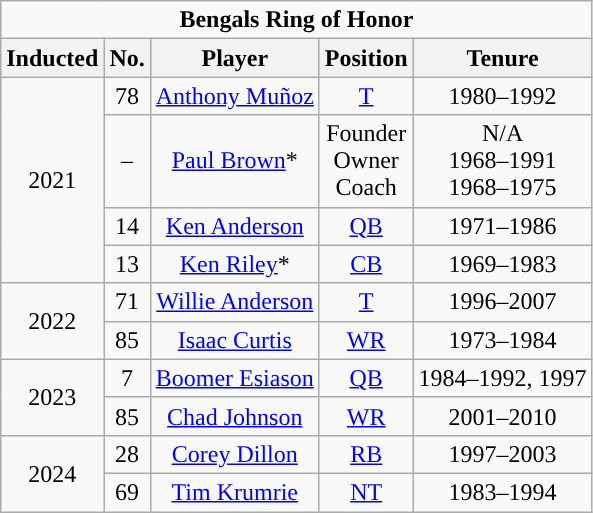<table class="wikitable" style="text-align:center">
<tr>
<td colspan="5"><strong>Bengals Ring of Honor</strong></td>
</tr>
<tr>
<th>Inducted</th>
<th>No.</th>
<th>Player</th>
<th>Position</th>
<th>Tenure</th>
</tr>
<tr>
<td rowspan=4>2021</td>
<td>78</td>
<td><a href='#'>Anthony Muñoz</a></td>
<td><a href='#'>T</a></td>
<td>1980–1992</td>
</tr>
<tr>
<td>–</td>
<td><a href='#'>Paul Brown</a>*</td>
<td>Founder<br>Owner<br>Coach</td>
<td>N/A<br>1968–1991<br>1968–1975</td>
</tr>
<tr>
<td>14</td>
<td><a href='#'>Ken Anderson</a></td>
<td><a href='#'>QB</a></td>
<td>1971–1986</td>
</tr>
<tr>
<td>13</td>
<td><a href='#'>Ken Riley</a>*</td>
<td><a href='#'>CB</a></td>
<td>1969–1983</td>
</tr>
<tr>
<td rowspan=2>2022</td>
<td>71</td>
<td><a href='#'>Willie Anderson</a></td>
<td><a href='#'>T</a></td>
<td>1996–2007</td>
</tr>
<tr>
<td>85</td>
<td><a href='#'>Isaac Curtis</a></td>
<td><a href='#'>WR</a></td>
<td>1973–1984</td>
</tr>
<tr>
<td rowspan=2>2023</td>
<td>7</td>
<td><a href='#'>Boomer Esiason</a></td>
<td><a href='#'>QB</a></td>
<td>1984–1992, 1997</td>
</tr>
<tr>
<td>85</td>
<td><a href='#'>Chad Johnson</a></td>
<td><a href='#'>WR</a></td>
<td>2001–2010</td>
</tr>
<tr>
<td rowspan=2>2024</td>
<td>28</td>
<td><a href='#'>Corey Dillon</a></td>
<td><a href='#'>RB</a></td>
<td>1997–2003</td>
</tr>
<tr>
<td>69</td>
<td><a href='#'>Tim Krumrie</a></td>
<td><a href='#'>NT</a></td>
<td>1983–1994</td>
</tr>
</table>
